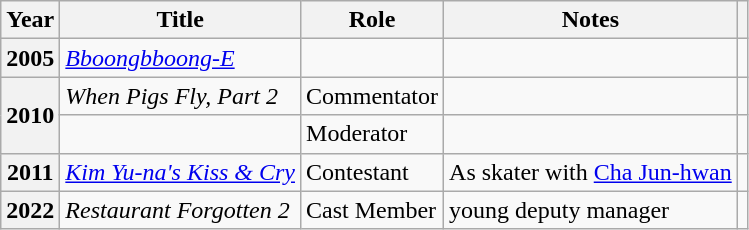<table class="wikitable plainrowheaders sortable">
<tr>
<th scope="col">Year</th>
<th scope="col">Title</th>
<th scope="col">Role</th>
<th scope="col">Notes</th>
<th scope="col" class="unsortable"></th>
</tr>
<tr>
<th scope="row">2005</th>
<td><em><a href='#'>Bboongbboong-E</a></em></td>
<td></td>
<td></td>
<td style="text-align:center"></td>
</tr>
<tr>
<th scope="row" rowspan="2">2010</th>
<td><em>When Pigs Fly, Part 2</em> </td>
<td>Commentator</td>
<td></td>
<td style="text-align:center"></td>
</tr>
<tr>
<td><em></em></td>
<td>Moderator</td>
<td></td>
<td style="text-align:center"></td>
</tr>
<tr>
<th scope="row">2011</th>
<td><em><a href='#'>Kim Yu-na's Kiss & Cry</a></em></td>
<td>Contestant</td>
<td>As skater with <a href='#'>Cha Jun-hwan</a></td>
<td style="text-align:center"></td>
</tr>
<tr>
<th scope="row">2022</th>
<td><em>Restaurant Forgotten 2</em></td>
<td>Cast Member</td>
<td>young deputy manager</td>
<td style="text-align:center"></td>
</tr>
</table>
